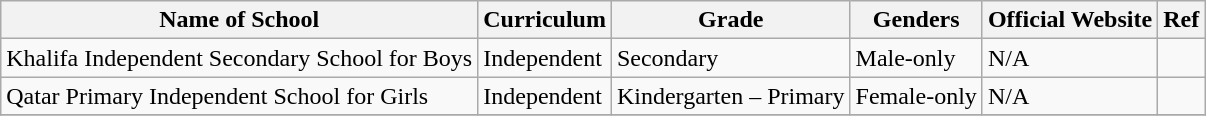<table class="wikitable">
<tr>
<th>Name of School</th>
<th>Curriculum</th>
<th>Grade</th>
<th>Genders</th>
<th>Official Website</th>
<th>Ref</th>
</tr>
<tr>
<td>Khalifa Independent Secondary School for Boys</td>
<td>Independent</td>
<td>Secondary</td>
<td>Male-only</td>
<td>N/A</td>
<td></td>
</tr>
<tr>
<td>Qatar Primary Independent School for Girls</td>
<td>Independent</td>
<td>Kindergarten – Primary</td>
<td>Female-only</td>
<td>N/A</td>
<td></td>
</tr>
<tr>
</tr>
</table>
